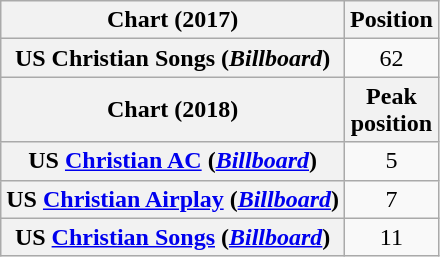<table class="wikitable sortable plainrowheaders" style="text-align:center">
<tr>
<th scope="col">Chart (2017)</th>
<th scope="col">Position</th>
</tr>
<tr>
<th scope="row">US Christian Songs (<em>Billboard</em>)</th>
<td>62</td>
</tr>
<tr>
<th scope="col">Chart (2018)</th>
<th scope="col">Peak<br>position</th>
</tr>
<tr>
<th scope="row">US <a href='#'>Christian AC</a> (<em><a href='#'>Billboard</a></em>)</th>
<td>5</td>
</tr>
<tr>
<th scope="row">US <a href='#'>Christian Airplay</a> (<em><a href='#'>Billboard</a></em>)</th>
<td>7</td>
</tr>
<tr>
<th scope="row">US <a href='#'>Christian Songs</a> (<em><a href='#'>Billboard</a></em>)</th>
<td>11</td>
</tr>
</table>
